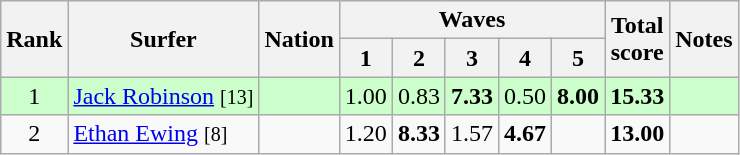<table class="wikitable sortable" style="text-align:center">
<tr>
<th rowspan=2>Rank</th>
<th rowspan=2>Surfer</th>
<th rowspan=2>Nation</th>
<th colspan=5>Waves</th>
<th rowspan=2>Total<br>score</th>
<th rowspan=2>Notes</th>
</tr>
<tr>
<th>1</th>
<th>2</th>
<th>3</th>
<th>4</th>
<th>5</th>
</tr>
<tr bgcolor=ccffcc>
<td>1</td>
<td align=left><a href='#'>Jack Robinson</a> <small>[13]</small></td>
<td align=left></td>
<td>1.00</td>
<td>0.83</td>
<td><strong>7.33</strong></td>
<td>0.50</td>
<td><strong>8.00</strong></td>
<td><strong>15.33</strong></td>
<td></td>
</tr>
<tr>
<td>2</td>
<td align=left><a href='#'>Ethan Ewing</a> <small>[8]</small></td>
<td align=left></td>
<td>1.20</td>
<td><strong>8.33</strong></td>
<td>1.57</td>
<td><strong>4.67</strong></td>
<td></td>
<td><strong>13.00</strong></td>
<td></td>
</tr>
</table>
